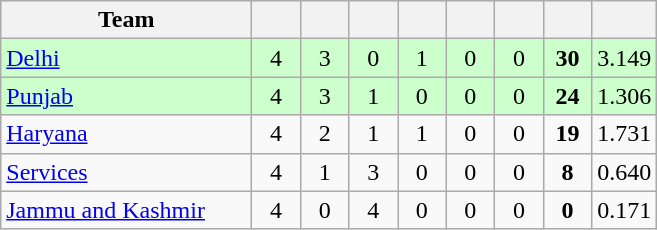<table class="wikitable" style="text-align:center">
<tr>
<th style="width:160px">Team</th>
<th style="width:25px"></th>
<th style="width:25px"></th>
<th style="width:25px"></th>
<th style="width:25px"></th>
<th style="width:25px"></th>
<th style="width:25px"></th>
<th style="width:25px"></th>
<th style="width:25px;"></th>
</tr>
<tr style="background:#cfc;">
<td style="text-align:left"><a href='#'>Delhi</a></td>
<td>4</td>
<td>3</td>
<td>0</td>
<td>1</td>
<td>0</td>
<td>0</td>
<td><strong>30</strong></td>
<td>3.149</td>
</tr>
<tr style="background:#cfc;">
<td style="text-align:left"><a href='#'>Punjab</a></td>
<td>4</td>
<td>3</td>
<td>1</td>
<td>0</td>
<td>0</td>
<td>0</td>
<td><strong>24</strong></td>
<td>1.306</td>
</tr>
<tr>
<td style="text-align:left"><a href='#'>Haryana</a></td>
<td>4</td>
<td>2</td>
<td>1</td>
<td>1</td>
<td>0</td>
<td>0</td>
<td><strong>19</strong></td>
<td>1.731</td>
</tr>
<tr>
<td style="text-align:left"><a href='#'>Services</a></td>
<td>4</td>
<td>1</td>
<td>3</td>
<td>0</td>
<td>0</td>
<td>0</td>
<td><strong>8</strong></td>
<td>0.640</td>
</tr>
<tr>
<td style="text-align:left"><a href='#'>Jammu and Kashmir</a></td>
<td>4</td>
<td>0</td>
<td>4</td>
<td>0</td>
<td>0</td>
<td>0</td>
<td><strong>0</strong></td>
<td>0.171</td>
</tr>
</table>
